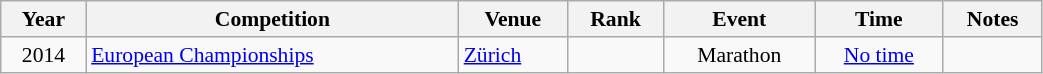<table class="wikitable" width=55% style="font-size:90%; text-align:center;">
<tr>
<th>Year</th>
<th>Competition</th>
<th>Venue</th>
<th>Rank</th>
<th>Event</th>
<th>Time</th>
<th>Notes</th>
</tr>
<tr>
<td>2014</td>
<td align=left><a href='#'>European Championships</a></td>
<td align=left> <a href='#'>Zürich</a></td>
<td></td>
<td>Marathon</td>
<td><a href='#'>No time</a></td>
<td></td>
</tr>
</table>
